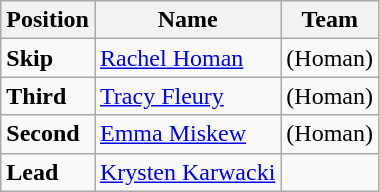<table class="wikitable">
<tr>
<th><strong>Position</strong></th>
<th><strong>Name</strong></th>
<th><strong>Team</strong></th>
</tr>
<tr>
<td><strong>Skip</strong></td>
<td><a href='#'>Rachel Homan</a></td>
<td> (Homan)</td>
</tr>
<tr>
<td><strong>Third</strong></td>
<td><a href='#'>Tracy Fleury</a></td>
<td> (Homan)</td>
</tr>
<tr>
<td><strong>Second</strong></td>
<td><a href='#'>Emma Miskew</a></td>
<td> (Homan)</td>
</tr>
<tr>
<td><strong>Lead</strong></td>
<td><a href='#'>Krysten Karwacki</a></td>
<td></td>
</tr>
</table>
